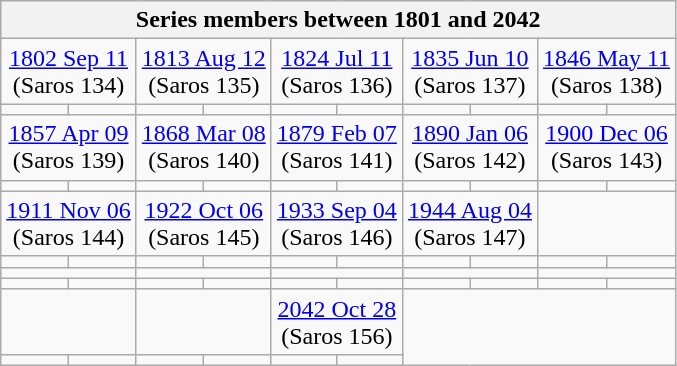<table class="wikitable mw-collapsible mw-collapsed">
<tr>
<th colspan=10>Series members between 1801 and 2042</th>
</tr>
<tr>
<td colspan=2 style="text-align:center;"><a href='#'>1802 Sep 11</a><br>(Saros 134)</td>
<td colspan=2 style="text-align:center;"><a href='#'>1813 Aug 12</a><br>(Saros 135)</td>
<td colspan=2 style="text-align:center;"><a href='#'>1824 Jul 11</a><br>(Saros 136)</td>
<td colspan=2 style="text-align:center;"><a href='#'>1835 Jun 10</a><br>(Saros 137)</td>
<td colspan=2 style="text-align:center;"><a href='#'>1846 May 11</a><br>(Saros 138)</td>
</tr>
<tr>
<td></td>
<td></td>
<td></td>
<td></td>
<td></td>
<td></td>
<td></td>
<td></td>
<td></td>
<td></td>
</tr>
<tr>
<td colspan=2 style="text-align:center;"><a href='#'>1857 Apr 09</a><br>(Saros 139)</td>
<td colspan=2 style="text-align:center;"><a href='#'>1868 Mar 08</a><br>(Saros 140)</td>
<td colspan=2 style="text-align:center;"><a href='#'>1879 Feb 07</a><br>(Saros 141)</td>
<td colspan=2 style="text-align:center;"><a href='#'>1890 Jan 06</a><br>(Saros 142)</td>
<td colspan=2 style="text-align:center;"><a href='#'>1900 Dec 06</a><br>(Saros 143)</td>
</tr>
<tr>
<td></td>
<td></td>
<td></td>
<td></td>
<td></td>
<td></td>
<td></td>
<td></td>
<td></td>
<td></td>
</tr>
<tr>
<td colspan=2 style="text-align:center;"><a href='#'>1911 Nov 06</a><br>(Saros 144)</td>
<td colspan=2 style="text-align:center;"><a href='#'>1922 Oct 06</a><br>(Saros 145)</td>
<td colspan=2 style="text-align:center;"><a href='#'>1933 Sep 04</a><br>(Saros 146)</td>
<td colspan=2 style="text-align:center;"><a href='#'>1944 Aug 04</a><br>(Saros 147)</td>
<td colspan=2 style="text-align:center;"></td>
</tr>
<tr>
<td></td>
<td></td>
<td></td>
<td></td>
<td></td>
<td></td>
<td></td>
<td></td>
<td></td>
<td></td>
</tr>
<tr>
<td colspan=2 style="text-align:center;"></td>
<td colspan=2 style="text-align:center;"></td>
<td colspan=2 style="text-align:center;"></td>
<td colspan=2 style="text-align:center;"></td>
<td colspan=2 style="text-align:center;"></td>
</tr>
<tr>
<td></td>
<td></td>
<td></td>
<td></td>
<td></td>
<td></td>
<td></td>
<td></td>
<td></td>
<td></td>
</tr>
<tr>
<td colspan=2 style="text-align:center;"></td>
<td colspan=2 style="text-align:center;"></td>
<td colspan=2 style="text-align:center;"><a href='#'>2042 Oct 28</a><br>(Saros 156)</td>
</tr>
<tr>
<td></td>
<td></td>
<td></td>
<td></td>
<td></td>
<td></td>
</tr>
</table>
